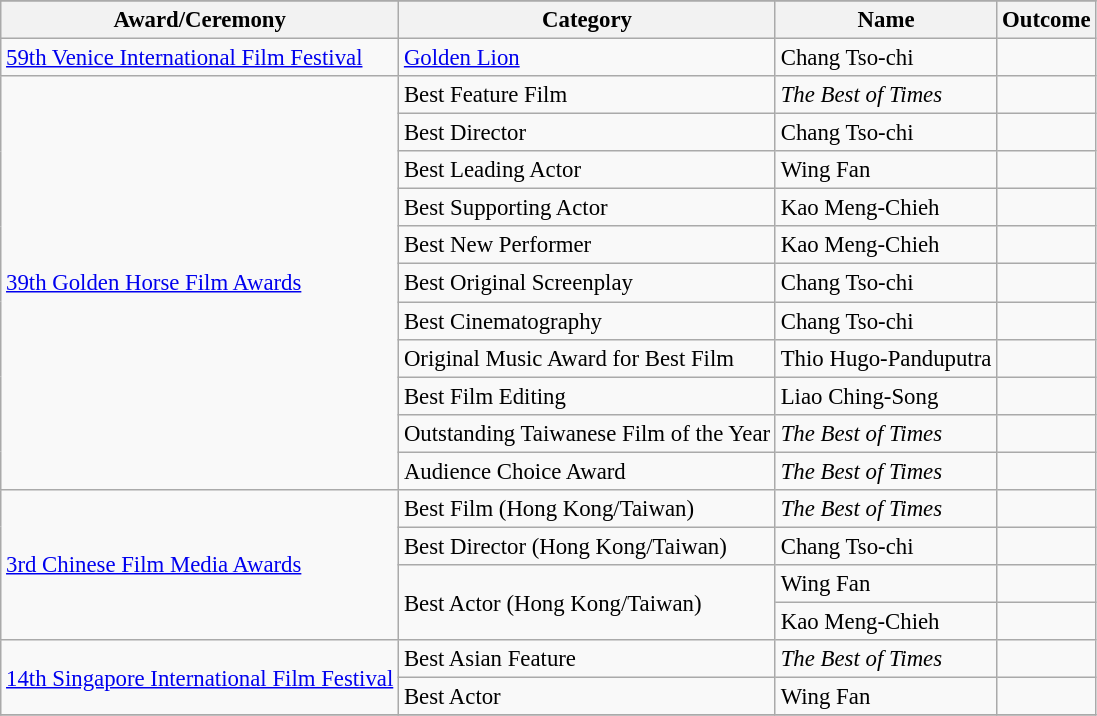<table class="wikitable" style="font-size:95%;">
<tr>
</tr>
<tr>
<th>Award/Ceremony</th>
<th>Category</th>
<th>Name</th>
<th>Outcome</th>
</tr>
<tr>
<td rowspan=1><a href='#'>59th Venice International Film Festival</a></td>
<td><a href='#'>Golden Lion</a></td>
<td>Chang Tso-chi</td>
<td></td>
</tr>
<tr>
<td rowspan=11><a href='#'>39th Golden Horse Film Awards</a></td>
<td>Best Feature Film</td>
<td><em>The Best of Times</em></td>
<td></td>
</tr>
<tr>
<td>Best Director</td>
<td>Chang Tso-chi</td>
<td></td>
</tr>
<tr>
<td>Best Leading Actor</td>
<td>Wing Fan</td>
<td></td>
</tr>
<tr>
<td>Best Supporting Actor</td>
<td>Kao Meng-Chieh</td>
<td></td>
</tr>
<tr>
<td>Best New Performer</td>
<td>Kao Meng-Chieh</td>
<td></td>
</tr>
<tr>
<td>Best Original Screenplay</td>
<td>Chang Tso-chi</td>
<td></td>
</tr>
<tr>
<td>Best Cinematography</td>
<td>Chang Tso-chi</td>
<td></td>
</tr>
<tr>
<td>Original Music Award for Best Film</td>
<td>Thio Hugo-Panduputra</td>
<td></td>
</tr>
<tr>
<td>Best Film Editing</td>
<td>Liao Ching-Song</td>
<td></td>
</tr>
<tr>
<td>Outstanding Taiwanese Film of the Year</td>
<td><em>The Best of Times</em></td>
<td></td>
</tr>
<tr>
<td>Audience Choice Award</td>
<td><em>The Best of Times</em></td>
<td></td>
</tr>
<tr>
<td rowspan=4><a href='#'>3rd Chinese Film Media Awards</a></td>
<td>Best Film (Hong Kong/Taiwan)</td>
<td><em>The Best of Times</em></td>
<td></td>
</tr>
<tr>
<td>Best Director (Hong Kong/Taiwan)</td>
<td>Chang Tso-chi</td>
<td></td>
</tr>
<tr>
<td rowspan=2>Best Actor (Hong Kong/Taiwan)</td>
<td>Wing Fan</td>
<td></td>
</tr>
<tr>
<td>Kao Meng-Chieh</td>
<td></td>
</tr>
<tr>
<td rowspan=2><a href='#'>14th Singapore International Film Festival</a></td>
<td>Best Asian Feature</td>
<td><em>The Best of Times</em></td>
<td></td>
</tr>
<tr>
<td>Best Actor</td>
<td>Wing Fan</td>
<td></td>
</tr>
<tr>
</tr>
</table>
